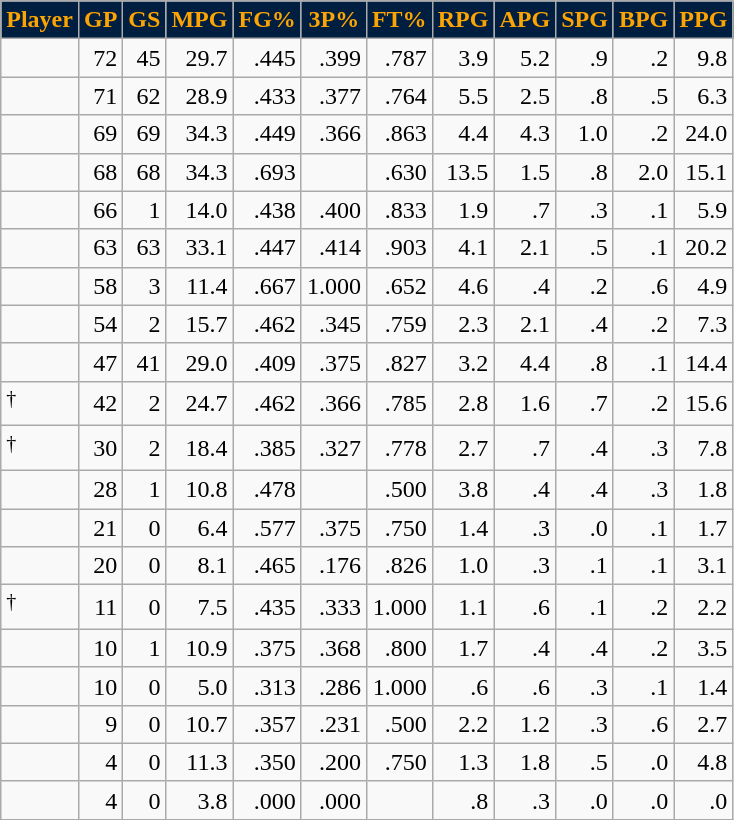<table class="wikitable sortable" style="text-align:right;">
<tr>
<th style="background:#001E3F; color:#FCA404">Player</th>
<th style="background:#001E3F; color:#FCA404">GP</th>
<th style="background:#001E3F; color:#FCA404">GS</th>
<th style="background:#001E3F; color:#FCA404">MPG</th>
<th style="background:#001E3F; color:#FCA404">FG%</th>
<th style="background:#001E3F; color:#FCA404">3P%</th>
<th style="background:#001E3F; color:#FCA404">FT%</th>
<th style="background:#001E3F; color:#FCA404">RPG</th>
<th style="background:#001E3F; color:#FCA404">APG</th>
<th style="background:#001E3F; color:#FCA404">SPG</th>
<th style="background:#001E3F; color:#FCA404">BPG</th>
<th style="background:#001E3F; color:#FCA404">PPG</th>
</tr>
<tr>
<td style="text-align:left;"></td>
<td>72</td>
<td>45</td>
<td>29.7</td>
<td>.445</td>
<td>.399</td>
<td>.787</td>
<td>3.9</td>
<td>5.2</td>
<td>.9</td>
<td>.2</td>
<td>9.8</td>
</tr>
<tr>
<td style="text-align:left;"></td>
<td>71</td>
<td>62</td>
<td>28.9</td>
<td>.433</td>
<td>.377</td>
<td>.764</td>
<td>5.5</td>
<td>2.5</td>
<td>.8</td>
<td>.5</td>
<td>6.3</td>
</tr>
<tr>
<td style="text-align:left;"></td>
<td>69</td>
<td>69</td>
<td>34.3</td>
<td>.449</td>
<td>.366</td>
<td>.863</td>
<td>4.4</td>
<td>4.3</td>
<td>1.0</td>
<td>.2</td>
<td>24.0</td>
</tr>
<tr>
<td style="text-align:left;"></td>
<td>68</td>
<td>68</td>
<td>34.3</td>
<td>.693</td>
<td></td>
<td>.630</td>
<td>13.5</td>
<td>1.5</td>
<td>.8</td>
<td>2.0</td>
<td>15.1</td>
</tr>
<tr>
<td style="text-align:left;"></td>
<td>66</td>
<td>1</td>
<td>14.0</td>
<td>.438</td>
<td>.400</td>
<td>.833</td>
<td>1.9</td>
<td>.7</td>
<td>.3</td>
<td>.1</td>
<td>5.9</td>
</tr>
<tr>
<td style="text-align:left;"></td>
<td>63</td>
<td>63</td>
<td>33.1</td>
<td>.447</td>
<td>.414</td>
<td>.903</td>
<td>4.1</td>
<td>2.1</td>
<td>.5</td>
<td>.1</td>
<td>20.2</td>
</tr>
<tr>
<td style="text-align:left;"></td>
<td>58</td>
<td>3</td>
<td>11.4</td>
<td>.667</td>
<td>1.000</td>
<td>.652</td>
<td>4.6</td>
<td>.4</td>
<td>.2</td>
<td>.6</td>
<td>4.9</td>
</tr>
<tr>
<td style="text-align:left;"></td>
<td>54</td>
<td>2</td>
<td>15.7</td>
<td>.462</td>
<td>.345</td>
<td>.759</td>
<td>2.3</td>
<td>2.1</td>
<td>.4</td>
<td>.2</td>
<td>7.3</td>
</tr>
<tr>
<td style="text-align:left;"></td>
<td>47</td>
<td>41</td>
<td>29.0</td>
<td>.409</td>
<td>.375</td>
<td>.827</td>
<td>3.2</td>
<td>4.4</td>
<td>.8</td>
<td>.1</td>
<td>14.4</td>
</tr>
<tr>
<td style="text-align:left;"><sup>†</sup></td>
<td>42</td>
<td>2</td>
<td>24.7</td>
<td>.462</td>
<td>.366</td>
<td>.785</td>
<td>2.8</td>
<td>1.6</td>
<td>.7</td>
<td>.2</td>
<td>15.6</td>
</tr>
<tr>
<td style="text-align:left;"><sup>†</sup></td>
<td>30</td>
<td>2</td>
<td>18.4</td>
<td>.385</td>
<td>.327</td>
<td>.778</td>
<td>2.7</td>
<td>.7</td>
<td>.4</td>
<td>.3</td>
<td>7.8</td>
</tr>
<tr>
<td style="text-align:left;"></td>
<td>28</td>
<td>1</td>
<td>10.8</td>
<td>.478</td>
<td></td>
<td>.500</td>
<td>3.8</td>
<td>.4</td>
<td>.4</td>
<td>.3</td>
<td>1.8</td>
</tr>
<tr>
<td style="text-align:left;"></td>
<td>21</td>
<td>0</td>
<td>6.4</td>
<td>.577</td>
<td>.375</td>
<td>.750</td>
<td>1.4</td>
<td>.3</td>
<td>.0</td>
<td>.1</td>
<td>1.7</td>
</tr>
<tr>
<td style="text-align:left;"></td>
<td>20</td>
<td>0</td>
<td>8.1</td>
<td>.465</td>
<td>.176</td>
<td>.826</td>
<td>1.0</td>
<td>.3</td>
<td>.1</td>
<td>.1</td>
<td>3.1</td>
</tr>
<tr>
<td style="text-align:left;"><sup>†</sup></td>
<td>11</td>
<td>0</td>
<td>7.5</td>
<td>.435</td>
<td>.333</td>
<td>1.000</td>
<td>1.1</td>
<td>.6</td>
<td>.1</td>
<td>.2</td>
<td>2.2</td>
</tr>
<tr>
<td style="text-align:left;"></td>
<td>10</td>
<td>1</td>
<td>10.9</td>
<td>.375</td>
<td>.368</td>
<td>.800</td>
<td>1.7</td>
<td>.4</td>
<td>.4</td>
<td>.2</td>
<td>3.5</td>
</tr>
<tr>
<td style="text-align:left;"></td>
<td>10</td>
<td>0</td>
<td>5.0</td>
<td>.313</td>
<td>.286</td>
<td>1.000</td>
<td>.6</td>
<td>.6</td>
<td>.3</td>
<td>.1</td>
<td>1.4</td>
</tr>
<tr>
<td style="text-align:left;"></td>
<td>9</td>
<td>0</td>
<td>10.7</td>
<td>.357</td>
<td>.231</td>
<td>.500</td>
<td>2.2</td>
<td>1.2</td>
<td>.3</td>
<td>.6</td>
<td>2.7</td>
</tr>
<tr>
<td style="text-align:left;"></td>
<td>4</td>
<td>0</td>
<td>11.3</td>
<td>.350</td>
<td>.200</td>
<td>.750</td>
<td>1.3</td>
<td>1.8</td>
<td>.5</td>
<td>.0</td>
<td>4.8</td>
</tr>
<tr>
<td style="text-align:left;"></td>
<td>4</td>
<td>0</td>
<td>3.8</td>
<td>.000</td>
<td>.000</td>
<td></td>
<td>.8</td>
<td>.3</td>
<td>.0</td>
<td>.0</td>
<td>.0</td>
</tr>
</table>
